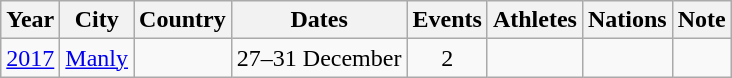<table class="wikitable">
<tr>
<th>Year</th>
<th>City</th>
<th>Country</th>
<th>Dates</th>
<th>Events</th>
<th>Athletes</th>
<th>Nations</th>
<th>Note</th>
</tr>
<tr>
<td><a href='#'>2017</a></td>
<td><a href='#'>Manly</a></td>
<td></td>
<td align=center>27–31 December</td>
<td align=center>2</td>
<td align=center></td>
<td align=center></td>
<td></td>
</tr>
</table>
